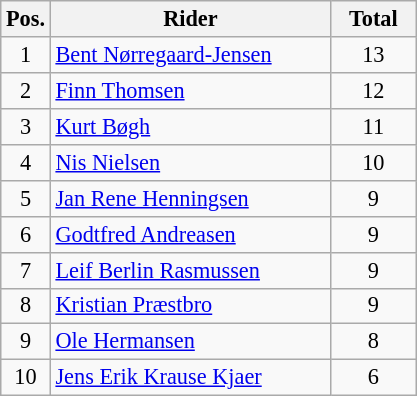<table class=wikitable style="font-size:93%;">
<tr>
<th width=25px>Pos.</th>
<th width=180px>Rider</th>
<th width=50px>Total</th>
</tr>
<tr align=center>
<td>1</td>
<td align=left><a href='#'>Bent Nørregaard-Jensen</a></td>
<td>13</td>
</tr>
<tr align=center>
<td>2</td>
<td align=left><a href='#'>Finn Thomsen</a></td>
<td>12</td>
</tr>
<tr align=center>
<td>3</td>
<td align=left><a href='#'>Kurt Bøgh</a></td>
<td>11</td>
</tr>
<tr align=center>
<td>4</td>
<td align=left><a href='#'>Nis Nielsen</a></td>
<td>10</td>
</tr>
<tr align=center>
<td>5</td>
<td align=left><a href='#'>Jan Rene Henningsen</a></td>
<td>9</td>
</tr>
<tr align=center>
<td>6</td>
<td align=left><a href='#'>Godtfred Andreasen</a></td>
<td>9</td>
</tr>
<tr align=center>
<td>7</td>
<td align=left><a href='#'>Leif Berlin Rasmussen</a></td>
<td>9</td>
</tr>
<tr align=center>
<td>8</td>
<td align=left><a href='#'>Kristian Præstbro</a></td>
<td>9</td>
</tr>
<tr align=center>
<td>9</td>
<td align=left><a href='#'>Ole Hermansen</a></td>
<td>8</td>
</tr>
<tr align=center>
<td>10</td>
<td align=left><a href='#'>Jens Erik Krause Kjaer</a></td>
<td>6</td>
</tr>
</table>
